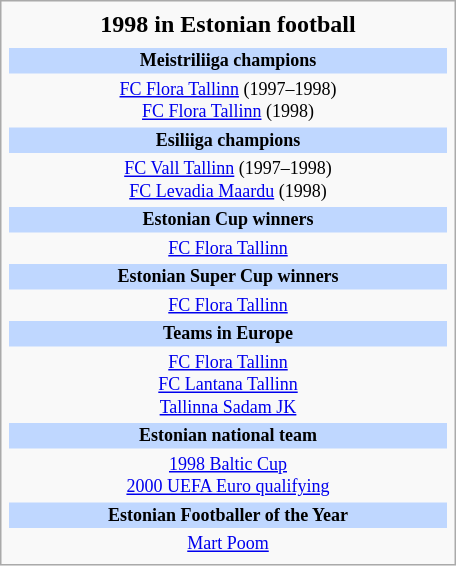<table class="infobox football" style="width: 19em; text-align: center;">
<tr>
<th colspan=3 style="font-size: 16px;">1998 in Estonian football</th>
</tr>
<tr>
<td colspan=3 style="font-size: 12px; line-height: 14px;"><span></span></td>
</tr>
<tr>
<td colspan=3 style="font-size: 12px; background: #BFD7FF;"><strong>Meistriliiga champions</strong></td>
</tr>
<tr>
<td colspan=3 style="font-size: 12px;"><a href='#'>FC Flora Tallinn</a> (1997–1998) <br> <a href='#'>FC Flora Tallinn</a> (1998)</td>
</tr>
<tr>
<td colspan=3 style="font-size: 12px; background: #BFD7FF;"><strong>Esiliiga champions</strong></td>
</tr>
<tr>
<td colspan=3 style="font-size: 12px;"><a href='#'>FC Vall Tallinn</a> (1997–1998) <br> <a href='#'>FC Levadia Maardu</a> (1998)</td>
</tr>
<tr>
<td colspan=3 style="font-size: 12px; background: #BFD7FF;"><strong>Estonian Cup winners</strong></td>
</tr>
<tr>
<td colspan=3 style="font-size: 12px;"><a href='#'>FC Flora Tallinn</a></td>
</tr>
<tr>
<td colspan=3 style="font-size: 12px; background: #BFD7FF;"><strong>Estonian Super Cup winners</strong></td>
</tr>
<tr>
<td colspan=3 style="font-size: 12px;"><a href='#'>FC Flora Tallinn</a></td>
</tr>
<tr>
<td colspan=3 style="font-size: 12px; background: #BFD7FF;"><strong>Teams in Europe</strong></td>
</tr>
<tr>
<td colspan=3 style="font-size: 12px;"><a href='#'>FC Flora Tallinn</a><br><a href='#'>FC Lantana Tallinn</a><br><a href='#'>Tallinna Sadam JK</a></td>
</tr>
<tr>
<td colspan=3 style="font-size: 12px; background: #BFD7FF;"><strong>Estonian national team</strong></td>
</tr>
<tr>
<td colspan=3 style="font-size: 12px;"><a href='#'>1998 Baltic Cup</a><br><a href='#'>2000 UEFA Euro qualifying</a></td>
</tr>
<tr>
<td colspan=3 style="font-size: 12px; background: #BFD7FF;"><strong>Estonian Footballer of the Year</strong></td>
</tr>
<tr>
<td colspan=3 style="font-size: 12px;"><a href='#'>Mart Poom</a></td>
</tr>
</table>
